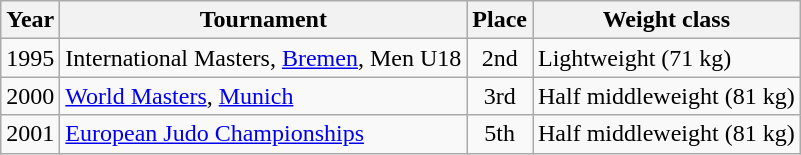<table class=wikitable>
<tr>
<th>Year</th>
<th>Tournament</th>
<th>Place</th>
<th>Weight class</th>
</tr>
<tr>
<td>1995</td>
<td>International Masters, <a href='#'>Bremen</a>, Men U18</td>
<td align="center">2nd</td>
<td>Lightweight (71 kg)</td>
</tr>
<tr>
<td>2000</td>
<td><a href='#'>World Masters</a>, <a href='#'>Munich</a></td>
<td align="center">3rd</td>
<td>Half middleweight (81 kg)</td>
</tr>
<tr>
<td>2001</td>
<td><a href='#'>European Judo Championships</a></td>
<td align="center">5th</td>
<td>Half middleweight (81 kg)</td>
</tr>
</table>
